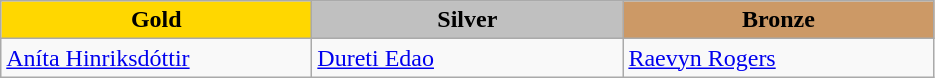<table class="wikitable" style="text-align:left">
<tr align="center">
<td width=200 bgcolor=gold><strong>Gold</strong></td>
<td width=200 bgcolor=silver><strong>Silver</strong></td>
<td width=200 bgcolor=CC9966><strong>Bronze</strong></td>
</tr>
<tr>
<td><a href='#'>Aníta Hinriksdóttir</a><br></td>
<td><a href='#'>Dureti Edao</a><br></td>
<td><a href='#'>Raevyn Rogers</a><br></td>
</tr>
</table>
